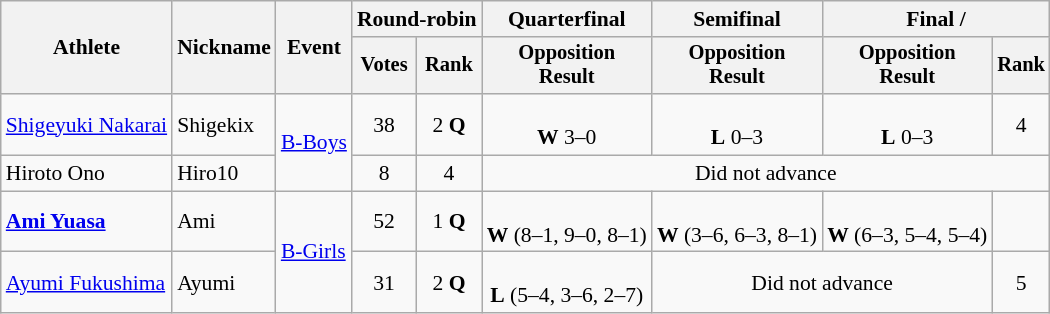<table class="wikitable" style="font-size:90%">
<tr>
<th rowspan=2>Athlete</th>
<th rowspan=2>Nickname</th>
<th rowspan=2>Event</th>
<th colspan=2>Round-robin</th>
<th>Quarterfinal</th>
<th>Semifinal</th>
<th colspan=2>Final / </th>
</tr>
<tr style="font-size: 95%">
<th>Votes</th>
<th>Rank</th>
<th>Opposition<br>Result</th>
<th>Opposition<br>Result</th>
<th>Opposition<br>Result</th>
<th>Rank</th>
</tr>
<tr align=center>
<td align=left><a href='#'>Shigeyuki Nakarai</a></td>
<td align=left>Shigekix</td>
<td align=left rowspan=2><a href='#'>B-Boys</a></td>
<td>38</td>
<td>2 <strong>Q</strong></td>
<td><br><strong>W</strong> 3–0</td>
<td><br><strong>L</strong> 0–3</td>
<td><br><strong>L</strong> 0–3</td>
<td>4</td>
</tr>
<tr align=center>
<td align=left>Hiroto Ono</td>
<td align=left>Hiro10</td>
<td>8</td>
<td>4</td>
<td colspan=4>Did not advance</td>
</tr>
<tr align=center>
<td align=left><strong><a href='#'>Ami Yuasa</a> </strong></td>
<td align=left>Ami</td>
<td align=left rowspan=2><a href='#'>B-Girls</a></td>
<td>52</td>
<td>1 <strong>Q</strong></td>
<td><br><strong>W</strong> (8–1, 9–0, 8–1)</td>
<td><br><strong>W</strong> (3–6, 6–3, 8–1)</td>
<td> <br><strong>W</strong> (6–3, 5–4, 5–4)</td>
<td></td>
</tr>
<tr align=center>
<td align=left><a href='#'>Ayumi Fukushima</a></td>
<td align=left>Ayumi</td>
<td>31</td>
<td>2 <strong>Q</strong></td>
<td><br><strong>L</strong> (5–4, 3–6, 2–7)</td>
<td colspan="2">Did not advance</td>
<td>5</td>
</tr>
</table>
